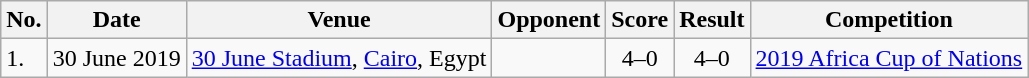<table class="wikitable sortable">
<tr>
<th>No.</th>
<th>Date</th>
<th>Venue</th>
<th>Opponent</th>
<th>Score</th>
<th>Result</th>
<th>Competition</th>
</tr>
<tr>
<td>1.</td>
<td>30 June 2019</td>
<td><a href='#'>30 June Stadium</a>, <a href='#'>Cairo</a>, Egypt</td>
<td></td>
<td align="center">4–0</td>
<td align="center">4–0</td>
<td><a href='#'>2019 Africa Cup of Nations</a></td>
</tr>
</table>
